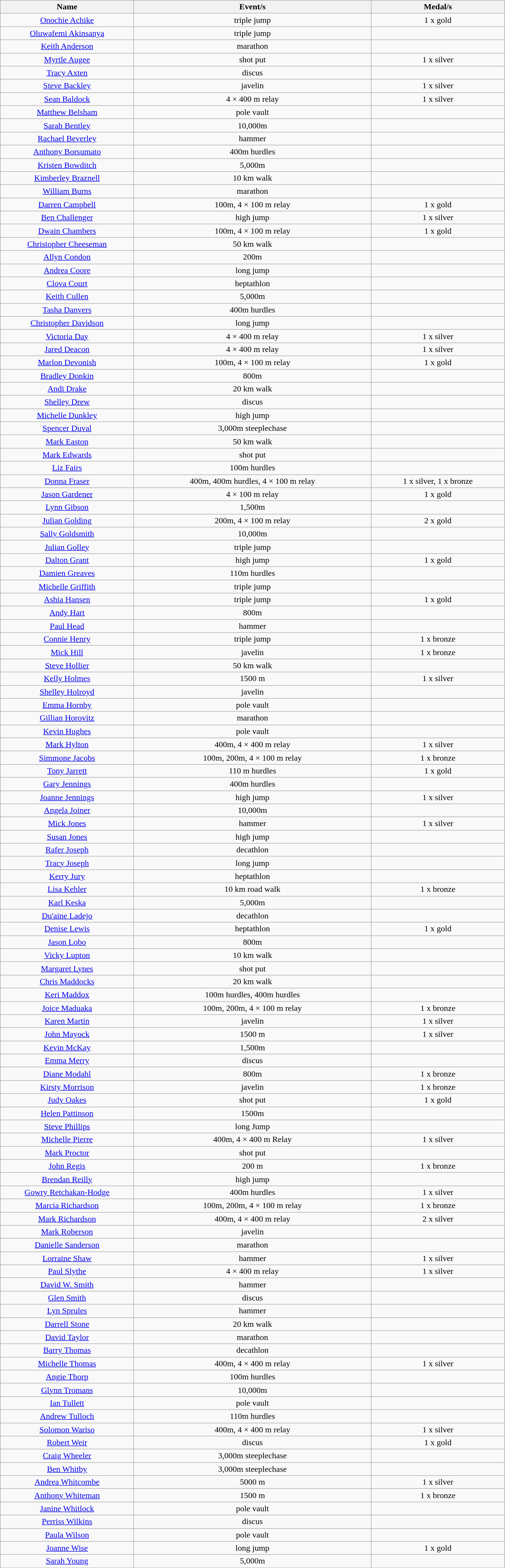<table class="wikitable" style="text-align: center">
<tr>
<th width=250>Name</th>
<th width=450>Event/s</th>
<th width=250>Medal/s</th>
</tr>
<tr>
<td><a href='#'>Onochie Achike</a></td>
<td>triple jump</td>
<td>1 x gold</td>
</tr>
<tr>
<td><a href='#'>Oluwafemi Akinsanya</a></td>
<td>triple jump</td>
<td></td>
</tr>
<tr>
<td><a href='#'>Keith Anderson</a></td>
<td>marathon</td>
<td></td>
</tr>
<tr>
<td><a href='#'>Myrtle Augee</a></td>
<td>shot put</td>
<td>1 x silver</td>
</tr>
<tr>
<td><a href='#'>Tracy Axten</a></td>
<td>discus</td>
<td></td>
</tr>
<tr>
<td><a href='#'>Steve Backley</a></td>
<td>javelin</td>
<td>1 x silver</td>
</tr>
<tr>
<td><a href='#'>Sean Baldock</a></td>
<td>4 × 400 m relay</td>
<td>1 x silver</td>
</tr>
<tr>
<td><a href='#'>Matthew Belsham</a></td>
<td>pole vault</td>
<td></td>
</tr>
<tr>
<td><a href='#'>Sarah Bentley</a></td>
<td>10,000m</td>
<td></td>
</tr>
<tr>
<td><a href='#'>Rachael Beverley</a></td>
<td>hammer</td>
<td></td>
</tr>
<tr>
<td><a href='#'>Anthony Borsumato</a></td>
<td>400m hurdles</td>
<td></td>
</tr>
<tr>
<td><a href='#'>Kristen Bowditch</a></td>
<td>5,000m</td>
<td></td>
</tr>
<tr>
<td><a href='#'>Kimberley Braznell</a></td>
<td>10 km walk</td>
<td></td>
</tr>
<tr>
<td><a href='#'>William Burns</a></td>
<td>marathon</td>
<td></td>
</tr>
<tr>
<td><a href='#'>Darren Campbell</a></td>
<td>100m, 4 × 100 m relay</td>
<td>1 x gold</td>
</tr>
<tr>
<td><a href='#'>Ben Challenger</a></td>
<td>high jump</td>
<td>1 x silver</td>
</tr>
<tr>
<td><a href='#'>Dwain Chambers</a></td>
<td>100m, 4 × 100 m relay</td>
<td>1 x gold</td>
</tr>
<tr>
<td><a href='#'>Christopher Cheeseman</a></td>
<td>50 km walk</td>
<td></td>
</tr>
<tr>
<td><a href='#'>Allyn Condon</a></td>
<td>200m</td>
<td></td>
</tr>
<tr>
<td><a href='#'>Andrea Coore</a></td>
<td>long jump</td>
<td></td>
</tr>
<tr>
<td><a href='#'>Clova Court</a></td>
<td>heptathlon</td>
<td></td>
</tr>
<tr>
<td><a href='#'>Keith Cullen</a></td>
<td>5,000m</td>
<td></td>
</tr>
<tr>
<td><a href='#'>Tasha Danvers</a></td>
<td>400m hurdles</td>
<td></td>
</tr>
<tr>
<td><a href='#'>Christopher Davidson</a></td>
<td>long jump</td>
<td></td>
</tr>
<tr>
<td><a href='#'>Victoria Day</a></td>
<td>4 × 400 m relay</td>
<td>1 x silver</td>
</tr>
<tr>
<td><a href='#'>Jared Deacon</a></td>
<td>4 × 400 m relay</td>
<td>1 x silver</td>
</tr>
<tr>
<td><a href='#'>Marlon Devonish</a></td>
<td>100m, 4 × 100 m relay</td>
<td>1 x gold</td>
</tr>
<tr>
<td><a href='#'>Bradley Donkin</a></td>
<td>800m</td>
<td></td>
</tr>
<tr>
<td><a href='#'>Andi Drake</a></td>
<td>20 km walk</td>
<td></td>
</tr>
<tr>
<td><a href='#'>Shelley Drew</a></td>
<td>discus</td>
<td></td>
</tr>
<tr>
<td><a href='#'>Michelle Dunkley</a></td>
<td>high jump</td>
<td></td>
</tr>
<tr>
<td><a href='#'>Spencer Duval</a></td>
<td>3,000m steeplechase</td>
<td></td>
</tr>
<tr>
<td><a href='#'>Mark Easton</a></td>
<td>50 km walk</td>
<td></td>
</tr>
<tr>
<td><a href='#'>Mark Edwards</a></td>
<td>shot put</td>
<td></td>
</tr>
<tr>
<td><a href='#'>Liz Fairs</a></td>
<td>100m hurdles</td>
<td></td>
</tr>
<tr>
<td><a href='#'>Donna Fraser</a></td>
<td>400m, 400m hurdles, 4 × 100 m relay</td>
<td>1 x silver, 1 x bronze</td>
</tr>
<tr>
<td><a href='#'>Jason Gardener</a></td>
<td>4 × 100 m relay</td>
<td>1 x gold</td>
</tr>
<tr>
<td><a href='#'>Lynn Gibson</a></td>
<td>1,500m</td>
<td></td>
</tr>
<tr>
<td><a href='#'>Julian Golding</a></td>
<td>200m, 4 × 100 m relay</td>
<td>2 x gold</td>
</tr>
<tr>
<td><a href='#'>Sally Goldsmith</a></td>
<td>10,000m</td>
<td></td>
</tr>
<tr>
<td><a href='#'>Julian Golley</a></td>
<td>triple jump</td>
<td></td>
</tr>
<tr>
<td><a href='#'>Dalton Grant</a></td>
<td>high jump</td>
<td>1 x gold</td>
</tr>
<tr>
<td><a href='#'>Damien Greaves</a></td>
<td>110m hurdles</td>
<td></td>
</tr>
<tr>
<td><a href='#'>Michelle Griffith</a></td>
<td>triple jump</td>
<td></td>
</tr>
<tr>
<td><a href='#'>Ashia Hansen</a></td>
<td>triple jump</td>
<td>1 x gold</td>
</tr>
<tr>
<td><a href='#'>Andy Hart</a></td>
<td>800m</td>
<td></td>
</tr>
<tr>
<td><a href='#'>Paul Head</a></td>
<td>hammer</td>
<td></td>
</tr>
<tr>
<td><a href='#'>Connie Henry</a></td>
<td>triple jump</td>
<td>1 x bronze</td>
</tr>
<tr>
<td><a href='#'>Mick Hill</a></td>
<td>javelin</td>
<td>1 x bronze</td>
</tr>
<tr>
<td><a href='#'>Steve Hollier</a></td>
<td>50 km walk</td>
<td></td>
</tr>
<tr>
<td><a href='#'>Kelly Holmes</a></td>
<td>1500 m</td>
<td>1 x silver</td>
</tr>
<tr>
<td><a href='#'>Shelley Holroyd</a></td>
<td>javelin</td>
<td></td>
</tr>
<tr>
<td><a href='#'>Emma Hornby</a></td>
<td>pole vault</td>
<td></td>
</tr>
<tr>
<td><a href='#'>Gillian Horovitz</a></td>
<td>marathon</td>
<td></td>
</tr>
<tr>
<td><a href='#'>Kevin Hughes</a></td>
<td>pole vault</td>
<td></td>
</tr>
<tr>
<td><a href='#'>Mark Hylton</a></td>
<td>400m, 4 × 400 m relay</td>
<td>1 x silver</td>
</tr>
<tr>
<td><a href='#'>Simmone Jacobs</a></td>
<td>100m, 200m, 4 × 100 m relay</td>
<td>1 x bronze</td>
</tr>
<tr>
<td><a href='#'>Tony Jarrett</a></td>
<td>110 m hurdles</td>
<td>1 x gold</td>
</tr>
<tr>
<td><a href='#'>Gary Jennings</a></td>
<td>400m hurdles</td>
<td></td>
</tr>
<tr>
<td><a href='#'>Joanne Jennings</a></td>
<td>high jump</td>
<td>1 x silver</td>
</tr>
<tr>
<td><a href='#'>Angela Joiner</a></td>
<td>10,000m</td>
<td></td>
</tr>
<tr>
<td><a href='#'>Mick Jones</a></td>
<td>hammer</td>
<td>1 x silver</td>
</tr>
<tr>
<td><a href='#'>Susan Jones</a></td>
<td>high jump</td>
<td></td>
</tr>
<tr>
<td><a href='#'>Rafer Joseph</a></td>
<td>decathlon</td>
<td></td>
</tr>
<tr>
<td><a href='#'>Tracy Joseph</a></td>
<td>long jump</td>
<td></td>
</tr>
<tr>
<td><a href='#'>Kerry Jury</a></td>
<td>heptathlon</td>
<td></td>
</tr>
<tr>
<td><a href='#'>Lisa Kehler</a></td>
<td>10 km road walk</td>
<td>1 x bronze</td>
</tr>
<tr>
<td><a href='#'>Karl Keska</a></td>
<td>5,000m</td>
<td></td>
</tr>
<tr>
<td><a href='#'>Du'aine Ladejo</a></td>
<td>decathlon</td>
<td></td>
</tr>
<tr>
<td><a href='#'>Denise Lewis</a></td>
<td>heptathlon</td>
<td>1 x gold</td>
</tr>
<tr>
<td><a href='#'>Jason Lobo</a></td>
<td>800m</td>
<td></td>
</tr>
<tr>
<td><a href='#'>Vicky Lupton</a></td>
<td>10 km walk</td>
<td></td>
</tr>
<tr>
<td><a href='#'>Margaret Lynes</a></td>
<td>shot put</td>
<td></td>
</tr>
<tr>
<td><a href='#'>Chris Maddocks</a></td>
<td>20 km walk</td>
<td></td>
</tr>
<tr>
<td><a href='#'>Keri Maddox</a></td>
<td>100m hurdles, 400m hurdles</td>
<td></td>
</tr>
<tr>
<td><a href='#'>Joice Maduaka</a></td>
<td>100m, 200m, 4 × 100 m relay</td>
<td>1 x bronze</td>
</tr>
<tr>
<td><a href='#'>Karen Martin</a></td>
<td>javelin</td>
<td>1 x silver</td>
</tr>
<tr>
<td><a href='#'>John Mayock</a></td>
<td>1500 m</td>
<td>1 x silver</td>
</tr>
<tr>
<td><a href='#'>Kevin McKay</a></td>
<td>1,500m</td>
<td></td>
</tr>
<tr>
<td><a href='#'>Emma Merry</a></td>
<td>discus</td>
<td></td>
</tr>
<tr>
<td><a href='#'>Diane Modahl</a></td>
<td>800m</td>
<td>1 x bronze</td>
</tr>
<tr>
<td><a href='#'>Kirsty Morrison</a></td>
<td>javelin</td>
<td>1 x bronze</td>
</tr>
<tr>
<td><a href='#'>Judy Oakes</a></td>
<td>shot put</td>
<td>1 x gold</td>
</tr>
<tr>
<td><a href='#'>Helen Pattinson</a></td>
<td>1500m</td>
<td></td>
</tr>
<tr>
<td><a href='#'>Steve Phillips</a></td>
<td>long Jump</td>
<td></td>
</tr>
<tr>
<td><a href='#'>Michelle Pierre</a></td>
<td>400m, 4 × 400 m Relay</td>
<td>1 x silver</td>
</tr>
<tr>
<td><a href='#'>Mark Proctor</a></td>
<td>shot put</td>
<td></td>
</tr>
<tr>
<td><a href='#'>John Regis</a></td>
<td>200 m</td>
<td>1 x bronze</td>
</tr>
<tr>
<td><a href='#'>Brendan Reilly</a></td>
<td>high jump</td>
<td></td>
</tr>
<tr>
<td><a href='#'>Gowry Retchakan-Hodge</a></td>
<td>400m hurdles</td>
<td>1 x silver</td>
</tr>
<tr>
<td><a href='#'>Marcia Richardson</a></td>
<td>100m, 200m, 4 × 100 m relay</td>
<td>1 x bronze</td>
</tr>
<tr>
<td><a href='#'>Mark Richardson</a></td>
<td>400m, 4 × 400 m relay</td>
<td>2 x silver</td>
</tr>
<tr>
<td><a href='#'>Mark Roberson</a></td>
<td>javelin</td>
<td></td>
</tr>
<tr>
<td><a href='#'>Danielle Sanderson</a></td>
<td>marathon</td>
<td></td>
</tr>
<tr>
<td><a href='#'>Lorraine Shaw</a></td>
<td>hammer</td>
<td>1 x silver</td>
</tr>
<tr>
<td><a href='#'>Paul Slythe</a></td>
<td>4 × 400 m relay</td>
<td>1 x silver</td>
</tr>
<tr>
<td><a href='#'>David W. Smith</a></td>
<td>hammer</td>
<td></td>
</tr>
<tr>
<td><a href='#'>Glen Smith</a></td>
<td>discus</td>
<td></td>
</tr>
<tr>
<td><a href='#'>Lyn Sprules</a></td>
<td>hammer</td>
<td></td>
</tr>
<tr>
<td><a href='#'>Darrell Stone</a></td>
<td>20 km walk</td>
<td></td>
</tr>
<tr>
<td><a href='#'>David Taylor</a></td>
<td>marathon</td>
<td></td>
</tr>
<tr>
<td><a href='#'>Barry Thomas</a></td>
<td>decathlon</td>
<td></td>
</tr>
<tr>
<td><a href='#'>Michelle Thomas</a></td>
<td>400m, 4 × 400 m relay</td>
<td>1 x silver</td>
</tr>
<tr>
<td><a href='#'>Angie Thorp</a></td>
<td>100m hurdles</td>
<td></td>
</tr>
<tr>
<td><a href='#'>Glynn Tromans</a></td>
<td>10,000m</td>
<td></td>
</tr>
<tr>
<td><a href='#'>Ian Tullett</a></td>
<td>pole vault</td>
<td></td>
</tr>
<tr>
<td><a href='#'>Andrew Tulloch</a></td>
<td>110m hurdles</td>
<td></td>
</tr>
<tr>
<td><a href='#'>Solomon Wariso</a></td>
<td>400m, 4 × 400 m relay</td>
<td>1 x silver</td>
</tr>
<tr>
<td><a href='#'>Robert Weir</a></td>
<td>discus</td>
<td>1 x gold</td>
</tr>
<tr>
<td><a href='#'>Craig Wheeler</a></td>
<td>3,000m steeplechase</td>
<td></td>
</tr>
<tr>
<td><a href='#'>Ben Whitby</a></td>
<td>3,000m steeplechase</td>
<td></td>
</tr>
<tr>
<td><a href='#'>Andrea Whitcombe</a></td>
<td>5000 m</td>
<td>1 x silver</td>
</tr>
<tr>
<td><a href='#'>Anthony Whiteman</a></td>
<td>1500 m</td>
<td>1 x bronze</td>
</tr>
<tr>
<td><a href='#'>Janine Whitlock</a></td>
<td>pole vault</td>
<td></td>
</tr>
<tr>
<td><a href='#'>Perriss Wilkins</a></td>
<td>discus</td>
<td></td>
</tr>
<tr>
<td><a href='#'>Paula Wilson</a></td>
<td>pole vault</td>
<td></td>
</tr>
<tr>
<td><a href='#'>Joanne Wise</a></td>
<td>long jump</td>
<td>1 x gold</td>
</tr>
<tr>
<td><a href='#'>Sarah Young</a></td>
<td>5,000m</td>
<td></td>
</tr>
</table>
